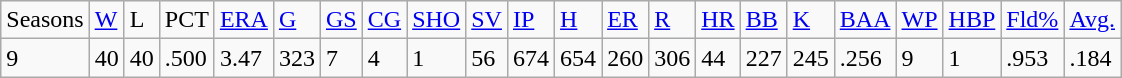<table class="wikitable">
<tr>
<td>Seasons</td>
<td><a href='#'>W</a></td>
<td>L</td>
<td>PCT</td>
<td><a href='#'>ERA</a></td>
<td><a href='#'>G</a></td>
<td><a href='#'>GS</a></td>
<td><a href='#'>CG</a></td>
<td><a href='#'>SHO</a></td>
<td><a href='#'>SV</a></td>
<td><a href='#'>IP</a></td>
<td><a href='#'>H</a></td>
<td><a href='#'>ER</a></td>
<td><a href='#'>R</a></td>
<td><a href='#'>HR</a></td>
<td><a href='#'>BB</a></td>
<td><a href='#'>K</a></td>
<td><a href='#'>BAA</a></td>
<td><a href='#'>WP</a></td>
<td><a href='#'>HBP</a></td>
<td><a href='#'>Fld%</a></td>
<td><a href='#'>Avg.</a></td>
</tr>
<tr>
<td>9</td>
<td>40</td>
<td>40</td>
<td>.500</td>
<td>3.47</td>
<td>323</td>
<td>7</td>
<td>4</td>
<td>1</td>
<td>56</td>
<td>674</td>
<td>654</td>
<td>260</td>
<td>306</td>
<td>44</td>
<td>227</td>
<td>245</td>
<td>.256</td>
<td>9</td>
<td>1</td>
<td>.953</td>
<td>.184</td>
</tr>
</table>
